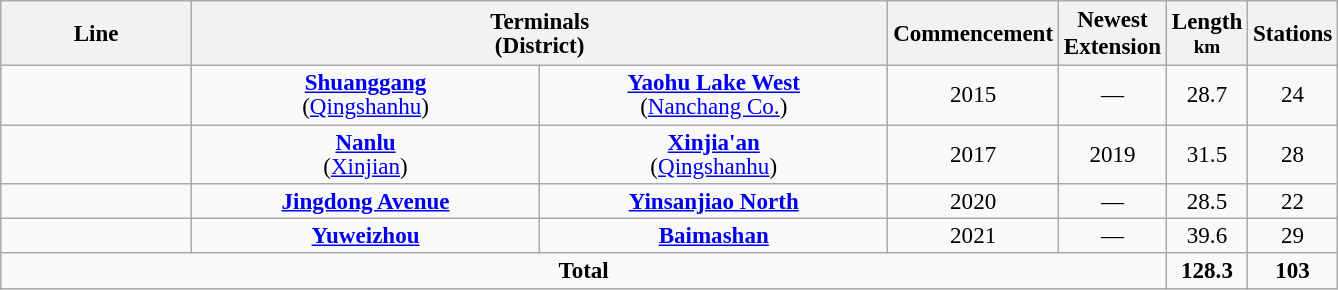<table class="wikitable sortable" style="cell-padding:1.5; font-size:96%; text-align:center;">
<tr>
<th data-sort-type="text"style="width:120px;">Line</th>
<th class="unsortable" colspan="2" style="width:450px; line-height:1.05">Terminals<br>(District)</th>
<th>Commencement</th>
<th>Newest<br>Extension</th>
<th style="line-height:1.05">Length<br><small>km</small></th>
<th style="line-height:1.05">Stations</th>
</tr>
<tr>
<td style="text-align:center; line-height:1.05"></td>
<td style="text-align:center; width:225px; line-height:1.05"><strong><a href='#'>Shuanggang</a></strong><br>(<a href='#'>Qingshanhu</a>)</td>
<td style="text-align:center; width:225px; line-height:1.05"><strong><a href='#'>Yaohu Lake West</a></strong><br>(<a href='#'>Nanchang Co.</a>)</td>
<td style="text-align:center; line-height:1.05">2015</td>
<td style="text-align:center; line-height:1.05">—</td>
<td style="text-align:center; line-height:1.05">28.7</td>
<td style="text-align:center; line-height:1.05">24</td>
</tr>
<tr>
<td style="text-align:center; line-height:1.05"></td>
<td style="text-align:center; width:225px; line-height:1.05"><strong><a href='#'>Nanlu</a></strong><br>(<a href='#'>Xinjian</a>)</td>
<td style="text-align:center; width:225px; line-height:1.05"><strong><a href='#'>Xinjia'an</a></strong><br>(<a href='#'>Qingshanhu</a>)</td>
<td style="text-align:center; line-height:1.05">2017</td>
<td style="text-align:center; line-height:1.05">2019</td>
<td style="text-align:center; line-height:1.05">31.5</td>
<td style="text-align:center; line-height:1.05">28</td>
</tr>
<tr>
<td style="text-align:center; line-height:1.05"></td>
<td style="text-align:center; width:225px; line-height:1.05"><strong><a href='#'>Jingdong Avenue</a></strong></td>
<td style="text-align:center; width:225px; line-height:1.05"><strong><a href='#'>Yinsanjiao North</a></strong></td>
<td style="text-align:center; line-height:1.05">2020</td>
<td style="text-align:center; line-height:1.05">—</td>
<td style="text-align:center; line-height:1.05">28.5</td>
<td style="text-align:center; line-height:1.05">22</td>
</tr>
<tr>
<td style="text-align:center; line-height:1.05"></td>
<td style="text-align:center; width:225px; line-height:1.05"><strong><a href='#'>Yuweizhou</a></strong></td>
<td style="text-align:center; width:225px; line-height:1.05"><strong><a href='#'>Baimashan</a></strong></td>
<td style="text-align:center; line-height:1.05">2021</td>
<td style="text-align:center; line-height:1.05">—</td>
<td style="text-align:center; line-height:1.05">39.6</td>
<td style="text-align:center; line-height:1.05">29</td>
</tr>
<tr class="sortbottom">
<td style="text-align:center; line-height:1.05" colspan="5"><strong>Total</strong></td>
<td style="text-align:center; line-height:1.05"><strong>128.3</strong></td>
<td style="text-align:center; line-height:1.05"><strong>103</strong></td>
</tr>
</table>
